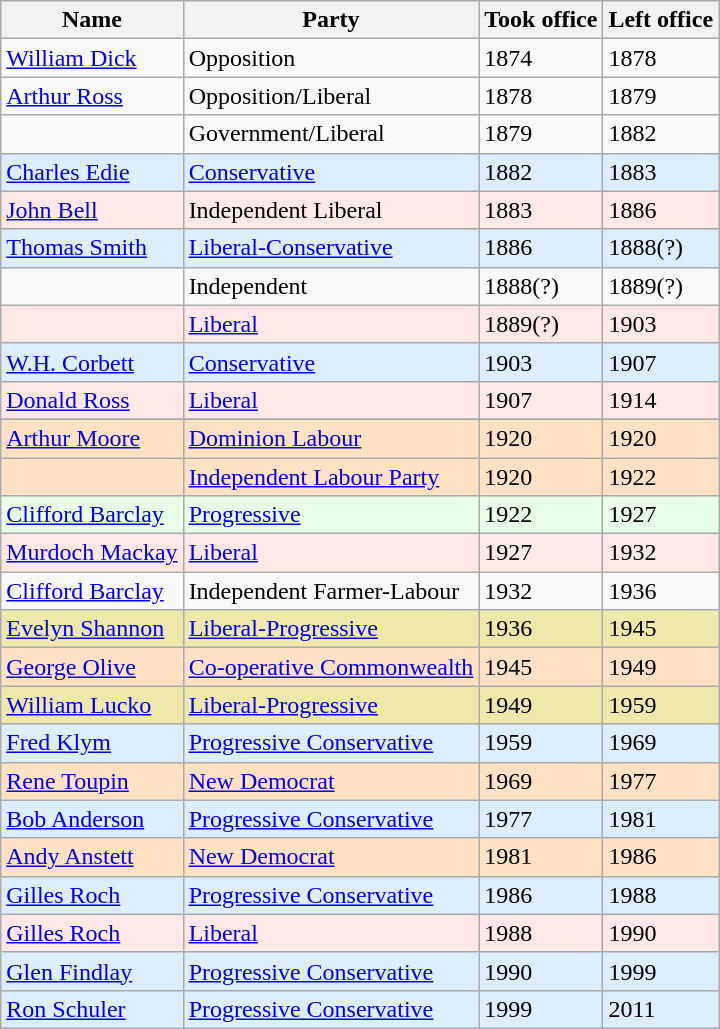<table class="wikitable">
<tr>
<th>Name</th>
<th>Party</th>
<th>Took office</th>
<th>Left office</th>
</tr>
<tr>
<td><a href='#'>William Dick</a></td>
<td>Opposition</td>
<td>1874</td>
<td>1878</td>
</tr>
<tr>
<td><a href='#'>Arthur Ross</a></td>
<td>Opposition/Liberal</td>
<td>1878</td>
<td>1879</td>
</tr>
<tr>
<td></td>
<td>Government/Liberal</td>
<td>1879</td>
<td>1882</td>
</tr>
<tr bgcolor=#DDEEFF>
<td><a href='#'>Charles Edie</a></td>
<td><a href='#'>Conservative</a></td>
<td>1882</td>
<td>1883</td>
</tr>
<tr bgcolor=#FFE8E8>
<td><a href='#'>John Bell</a></td>
<td>Independent Liberal</td>
<td>1883</td>
<td>1886</td>
</tr>
<tr bgcolor=#DDEEFF>
<td><a href='#'>Thomas Smith</a></td>
<td><a href='#'>Liberal-Conservative</a></td>
<td>1886</td>
<td>1888(?)</td>
</tr>
<tr>
<td></td>
<td>Independent</td>
<td>1888(?)</td>
<td>1889(?)</td>
</tr>
<tr bgcolor=#FFE8E8>
<td></td>
<td><a href='#'>Liberal</a></td>
<td>1889(?)</td>
<td>1903</td>
</tr>
<tr bgcolor=#DDEEFF>
<td><a href='#'>W.H. Corbett</a></td>
<td><a href='#'>Conservative</a></td>
<td>1903</td>
<td>1907</td>
</tr>
<tr bgcolor=#FFE8E8>
<td><a href='#'>Donald Ross</a></td>
<td><a href='#'>Liberal</a></td>
<td>1907</td>
<td>1914</td>
</tr>
<tr>
</tr>
<tr bgcolor=#FFE1C4>
<td><a href='#'>Arthur Moore</a></td>
<td><a href='#'>Dominion Labour</a></td>
<td>1920</td>
<td>1920</td>
</tr>
<tr bgcolor=#FFE1C4>
<td></td>
<td><a href='#'>Independent Labour Party</a></td>
<td>1920</td>
<td>1922</td>
</tr>
<tr bgcolor=#E8FFE8>
<td><a href='#'>Clifford Barclay</a></td>
<td><a href='#'>Progressive</a></td>
<td>1922</td>
<td>1927</td>
</tr>
<tr bgcolor=#FFE8E8>
<td><a href='#'>Murdoch Mackay</a></td>
<td><a href='#'>Liberal</a></td>
<td>1927</td>
<td>1932</td>
</tr>
<tr>
<td><a href='#'>Clifford Barclay</a></td>
<td>Independent Farmer-Labour</td>
<td>1932</td>
<td>1936</td>
</tr>
<tr bgcolor=#eee8aa>
<td><a href='#'>Evelyn Shannon</a></td>
<td><a href='#'>Liberal-Progressive</a></td>
<td>1936</td>
<td>1945</td>
</tr>
<tr bgcolor=#FFE1C4>
<td><a href='#'>George Olive</a></td>
<td><a href='#'>Co-operative Commonwealth</a></td>
<td>1945</td>
<td>1949</td>
</tr>
<tr bgcolor=#eee8aa>
<td><a href='#'>William Lucko</a></td>
<td><a href='#'>Liberal-Progressive</a></td>
<td>1949</td>
<td>1959</td>
</tr>
<tr bgcolor=#DDEEFF>
<td><a href='#'>Fred Klym</a></td>
<td><a href='#'>Progressive Conservative</a></td>
<td>1959</td>
<td>1969</td>
</tr>
<tr bgcolor=#FFE1C4>
<td><a href='#'>Rene Toupin</a></td>
<td><a href='#'>New Democrat</a></td>
<td>1969</td>
<td>1977</td>
</tr>
<tr bgcolor=#DDEEFF>
<td><a href='#'>Bob Anderson</a></td>
<td><a href='#'>Progressive Conservative</a></td>
<td>1977</td>
<td>1981</td>
</tr>
<tr bgcolor=#FFE1C4>
<td><a href='#'>Andy Anstett</a></td>
<td><a href='#'>New Democrat</a></td>
<td>1981</td>
<td>1986</td>
</tr>
<tr bgcolor=#DDEEFF>
<td><a href='#'>Gilles Roch</a></td>
<td><a href='#'>Progressive Conservative</a></td>
<td>1986</td>
<td>1988</td>
</tr>
<tr bgcolor=#FFE8E8>
<td><a href='#'>Gilles Roch</a></td>
<td><a href='#'>Liberal</a></td>
<td>1988</td>
<td>1990</td>
</tr>
<tr bgcolor=#DDEEFF>
<td><a href='#'>Glen Findlay</a></td>
<td><a href='#'>Progressive Conservative</a></td>
<td>1990</td>
<td>1999</td>
</tr>
<tr bgcolor=#DDEEFF>
<td><a href='#'>Ron Schuler</a></td>
<td><a href='#'>Progressive Conservative</a></td>
<td>1999</td>
<td>2011</td>
</tr>
</table>
